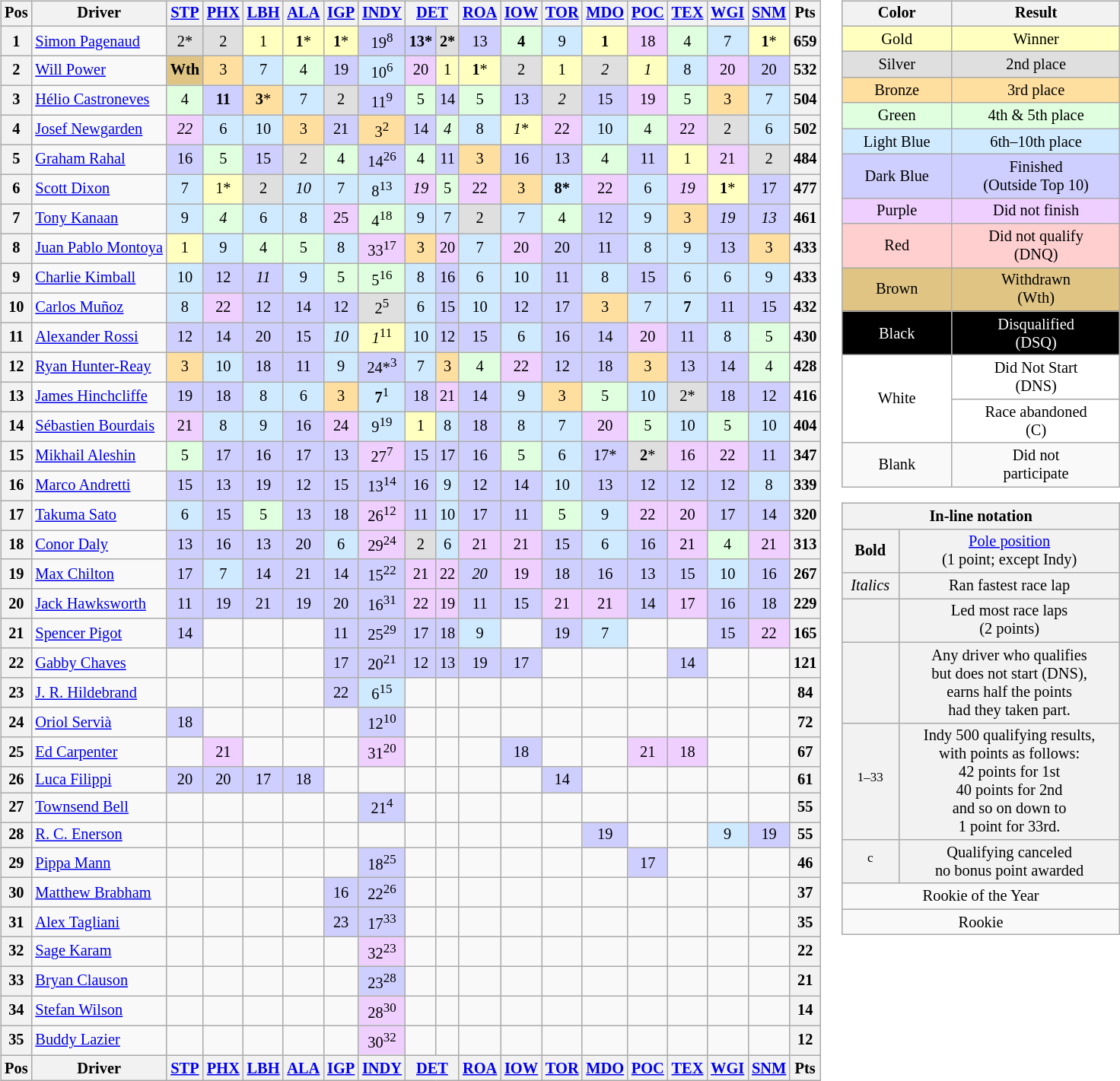<table>
<tr>
<td valign="top"><br><table class="wikitable" style="font-size: 85%; text-align:center">
<tr valign=top>
<th valign="middle">Pos</th>
<th valign="middle">Driver</th>
<th valign="middle"><a href='#'>STP</a></th>
<th valign="middle"><a href='#'>PHX</a></th>
<th valign="middle"><a href='#'>LBH</a></th>
<th valign="middle"><a href='#'>ALA</a></th>
<th valign="middle"><a href='#'>IGP</a></th>
<th><a href='#'>INDY</a></th>
<th colspan="2" valign="middle"><a href='#'>DET</a></th>
<th valign="middle"><a href='#'>ROA</a></th>
<th valign="middle"><a href='#'>IOW</a></th>
<th valign="middle"><a href='#'>TOR</a></th>
<th valign="middle"><a href='#'>MDO</a></th>
<th valign="middle"><a href='#'>POC</a></th>
<th valign="middle"><a href='#'>TEX</a></th>
<th valign="middle"><a href='#'>WGI</a></th>
<th valign="middle"><a href='#'>SNM</a></th>
<th valign="middle">Pts</th>
</tr>
<tr>
<th>1</th>
<td align="left"> <a href='#'>Simon Pagenaud</a></td>
<td style="background:#DFDFDF;">2*</td>
<td style="background:#DFDFDF;">2</td>
<td style="background:#FFFFBF;">1</td>
<td style="background:#FFFFBF;"><strong>1</strong>*</td>
<td style="background:#FFFFBF;"><strong>1</strong>*</td>
<td style="background:#CFCFFF;">19<sup>8</sup></td>
<td style="background:#CFCFFF;"><strong>13*</strong></td>
<td style="background:#DFDFDF;"><strong>2*</strong></td>
<td style="background:#CFCFFF;">13</td>
<td style="background:#DFFFDF;"><strong>4</strong></td>
<td style="background:#CFEAFF;">9</td>
<td style="background:#FFFFBF;"><strong>1</strong></td>
<td style="background:#EFCFFF;">18</td>
<td style="background:#DFFFDF;">4</td>
<td style="background:#CFEAFF;">7</td>
<td style="background:#FFFFBF;"><strong>1</strong>*</td>
<th>659</th>
</tr>
<tr>
<th>2</th>
<td align="left"> <a href='#'>Will Power</a></td>
<td style="background:#DFC484;"><strong>Wth</strong></td>
<td style="background:#FFDF9F;">3</td>
<td style="background:#CFEAFF;">7</td>
<td style="background:#DFFFDF;">4</td>
<td style="background:#CFCFFF;">19</td>
<td style="background:#CFEAFF;">10<sup>6</sup></td>
<td style="background:#EFCFFF;">20</td>
<td style="background:#FFFFBF;">1</td>
<td style="background:#FFFFBF;"><strong>1</strong>*</td>
<td style="background:#DFDFDF;">2</td>
<td style="background:#FFFFBF;">1</td>
<td style="background:#DFDFDF;"><em>2</em></td>
<td style="background:#FFFFBF;"><em>1</em></td>
<td style="background:#CFEAFF;">8</td>
<td style="background:#EFCFFF;">20</td>
<td style="background:#CFCFFF;">20</td>
<th>532</th>
</tr>
<tr>
<th>3</th>
<td align="left"> <a href='#'>Hélio Castroneves</a></td>
<td style="background:#DFFFDF;">4</td>
<td style="background:#CFCFFF;"><strong>11</strong></td>
<td style="background:#FFDF9F;"><strong>3</strong>*</td>
<td style="background:#CFEAFF;">7</td>
<td style="background:#DFDFDF;">2</td>
<td style="background:#CFCFFF;">11<sup>9</sup></td>
<td style="background:#DFFFDF;">5</td>
<td style="background:#CFCFFF;">14</td>
<td style="background:#DFFFDF;">5</td>
<td style="background:#CFCFFF;">13</td>
<td style="background:#DFDFDF;"><em>2</em></td>
<td style="background:#CFCFFF;">15</td>
<td style="background:#EFCFFF;">19</td>
<td style="background:#DFFFDF;">5</td>
<td style="background:#FFDF9F;">3</td>
<td style="background:#CFEAFF;">7</td>
<th>504</th>
</tr>
<tr>
<th>4</th>
<td align="left"> <a href='#'>Josef Newgarden</a></td>
<td style="background:#EFCFFF;"><em>22</em></td>
<td style="background:#CFEAFF;">6</td>
<td style="background:#CFEAFF;">10</td>
<td style="background:#FFDF9F;">3</td>
<td style="background:#CFCFFF;">21</td>
<td style="background:#FFDF9F;">3<sup>2</sup></td>
<td style="background:#CFCFFF;">14</td>
<td style="background:#DFFFDF;"><em>4</em></td>
<td style="background:#CFEAFF;">8</td>
<td style="background:#FFFFBF;"><em>1</em>*</td>
<td style="background:#EFCFFF;">22</td>
<td style="background:#CFEAFF;">10</td>
<td style="background:#DFFFDF;">4</td>
<td style="background:#EFCFFF;">22</td>
<td style="background:#DFDFDF;">2</td>
<td style="background:#CFEAFF;">6</td>
<th>502</th>
</tr>
<tr>
<th>5</th>
<td align="left"> <a href='#'>Graham Rahal</a></td>
<td style="background:#CFCFFF;">16</td>
<td style="background:#DFFFDF;">5</td>
<td style="background:#CFCFFF;">15</td>
<td style="background:#DFDFDF;">2</td>
<td style="background:#DFFFDF;">4</td>
<td style="background:#CFCFFF;">14<sup>26</sup></td>
<td style="background:#DFFFDF;">4</td>
<td style="background:#CFCFFF;">11</td>
<td style="background:#FFDF9F;">3</td>
<td style="background:#CFCFFF;">16</td>
<td style="background:#CFCFFF;">13</td>
<td style="background:#DFFFDF;">4</td>
<td style="background:#CFCFFF;">11</td>
<td style="background:#FFFFBF;">1</td>
<td style="background:#EFCFFF;">21</td>
<td style="background:#DFDFDF;">2</td>
<th>484</th>
</tr>
<tr>
<th>6</th>
<td align="left"> <a href='#'>Scott Dixon</a></td>
<td style="background:#CFEAFF;">7</td>
<td style="background:#FFFFBF;">1*</td>
<td style="background:#DFDFDF;">2</td>
<td style="background:#CFEAFF;"><em>10</em></td>
<td style="background:#CFEAFF;">7</td>
<td style="background:#CFEAFF;">8<sup>13</sup></td>
<td style="background:#EFCFFF;"><em>19</em></td>
<td style="background:#DFFFDF;">5</td>
<td style="background:#EFCFFF;">22</td>
<td style="background:#FFDF9F;">3</td>
<td style="background:#CFEAFF;"><strong>8*</strong></td>
<td style="background:#EFCFFF;">22</td>
<td style="background:#CFEAFF;">6</td>
<td style="background:#EFCFFF;"><em>19</em></td>
<td style="background:#FFFFBF;"><strong>1</strong>*</td>
<td style="background:#CFCFFF;">17</td>
<th>477</th>
</tr>
<tr>
<th>7</th>
<td align="left"> <a href='#'>Tony Kanaan</a></td>
<td style="background:#CFEAFF;">9</td>
<td style="background:#DFFFDF;"><em>4</em></td>
<td style="background:#CFEAFF;">6</td>
<td style="background:#CFEAFF;">8</td>
<td style="background:#EFCFFF;">25</td>
<td style="background:#DFFFDF;">4<sup>18</sup></td>
<td style="background:#CFEAFF;">9</td>
<td style="background:#CFEAFF;">7</td>
<td style="background:#DFDFDF;">2</td>
<td style="background:#CFEAFF;">7</td>
<td style="background:#DFFFDF;">4</td>
<td style="background:#CFCFFF;">12</td>
<td style="background:#CFEAFF;">9</td>
<td style="background:#FFDF9F;">3</td>
<td style="background:#CFCFFF;"><em>19</em></td>
<td style="background:#CFCFFF;"><em>13</em></td>
<th>461</th>
</tr>
<tr>
<th>8</th>
<td align="left"> <a href='#'>Juan Pablo Montoya</a></td>
<td style="background:#FFFFBF;">1</td>
<td style="background:#CFEAFF;">9</td>
<td style="background:#DFFFDF;">4</td>
<td style="background:#DFFFDF;">5</td>
<td style="background:#CFEAFF;">8</td>
<td style="background:#EFCFFF;">33<sup>17</sup></td>
<td style="background:#FFDF9F;">3</td>
<td style="background:#EFCFFF;">20</td>
<td style="background:#CFEAFF;">7</td>
<td style="background:#EFCFFF;">20</td>
<td style="background:#CFCFFF;">20</td>
<td style="background:#CFCFFF;">11</td>
<td style="background:#CFEAFF;">8</td>
<td style="background:#CFEAFF;">9</td>
<td style="background:#CFCFFF;">13</td>
<td style="background:#FFDF9F;">3</td>
<th>433</th>
</tr>
<tr>
<th>9</th>
<td align="left"> <a href='#'>Charlie Kimball</a></td>
<td style="background:#CFEAFF;">10</td>
<td style="background:#CFCFFF;">12</td>
<td style="background:#CFCFFF;"><em>11</em></td>
<td style="background:#CFEAFF;">9</td>
<td style="background:#DFFFDF;">5</td>
<td style="background:#DFFFDF;">5<sup>16</sup></td>
<td style="background:#CFEAFF;">8</td>
<td style="background:#CFCFFF;">16</td>
<td style="background:#CFEAFF;">6</td>
<td style="background:#CFEAFF;">10</td>
<td style="background:#CFCFFF;">11</td>
<td style="background:#CFEAFF;">8</td>
<td style="background:#CFCFFF;">15</td>
<td style="background:#CFEAFF;">6</td>
<td style="background:#CFEAFF;">6</td>
<td style="background:#CFEAFF;">9</td>
<th>433</th>
</tr>
<tr>
<th>10</th>
<td align="left"> <a href='#'>Carlos Muñoz</a></td>
<td style="background:#CFEAFF;">8</td>
<td style="background:#EFCFFF;">22</td>
<td style="background:#CFCFFF;">12</td>
<td style="background:#CFCFFF;">14</td>
<td style="background:#CFCFFF;">12</td>
<td style="background:#DFDFDF;">2<sup>5</sup></td>
<td style="background:#CFEAFF;">6</td>
<td style="background:#CFCFFF;">15</td>
<td style="background:#CFEAFF;">10</td>
<td style="background:#CFCFFF;">12</td>
<td style="background:#CFCFFF;">17</td>
<td style="background:#FFDF9F;">3</td>
<td style="background:#CFEAFF;">7</td>
<td style="background:#CFEAFF;"><strong>7</strong></td>
<td style="background:#CFCFFF;">11</td>
<td style="background:#CFCFFF;">15</td>
<th>432</th>
</tr>
<tr>
<th>11</th>
<td align="left"> <a href='#'>Alexander Rossi</a> </td>
<td style="background:#CFCFFF;">12</td>
<td style="background:#CFCFFF;">14</td>
<td style="background:#CFCFFF;">20</td>
<td style="background:#CFCFFF;">15</td>
<td style="background:#CFEAFF;"><em>10</em></td>
<td style="background:#FFFFBF;"><em>1</em><sup>11</sup></td>
<td style="background:#CFEAFF;">10</td>
<td style="background:#CFCFFF;">12</td>
<td style="background:#CFCFFF;">15</td>
<td style="background:#CFEAFF;">6</td>
<td style="background:#CFCFFF;">16</td>
<td style="background:#CFCFFF;">14</td>
<td style="background:#EFCFFF;">20</td>
<td style="background:#CFCFFF;">11</td>
<td style="background:#CFEAFF;">8</td>
<td style="background:#DFFFDF;">5</td>
<th>430</th>
</tr>
<tr>
<th>12</th>
<td align="left"> <a href='#'>Ryan Hunter-Reay</a></td>
<td style="background:#FFDF9F;">3</td>
<td style="background:#CFEAFF;">10</td>
<td style="background:#CFCFFF;">18</td>
<td style="background:#CFCFFF;">11</td>
<td style="background:#CFEAFF;">9</td>
<td style="background:#CFCFFF;">24*<sup>3</sup></td>
<td style="background:#CFEAFF;">7</td>
<td style="background:#FFDF9F;">3</td>
<td style="background:#DFFFDF;">4</td>
<td style="background:#EFCFFF;">22</td>
<td style="background:#CFCFFF;">12</td>
<td style="background:#CFCFFF;">18</td>
<td style="background:#FFDF9F;">3</td>
<td style="background:#CFCFFF;">13</td>
<td style="background:#CFCFFF;">14</td>
<td style="background:#DFFFDF;">4</td>
<th>428</th>
</tr>
<tr>
<th>13</th>
<td align="left"> <a href='#'>James Hinchcliffe</a></td>
<td style="background:#CFCFFF;">19</td>
<td style="background:#CFCFFF;">18</td>
<td style="background:#CFEAFF;">8</td>
<td style="background:#CFEAFF;">6</td>
<td style="background:#FFDF9F;">3</td>
<td style="background:#CFEAFF;"><strong>7</strong><sup>1</sup></td>
<td style="background:#CFCFFF;">18</td>
<td style="background:#EFCFFF;">21</td>
<td style="background:#CFCFFF;">14</td>
<td style="background:#CFEAFF;">9</td>
<td style="background:#FFDF9F;">3</td>
<td style="background:#DFFFDF;">5</td>
<td style="background:#CFEAFF;">10</td>
<td style="background:#DFDFDF;">2*</td>
<td style="background:#CFCFFF;">18</td>
<td style="background:#CFCFFF;">12</td>
<th>416</th>
</tr>
<tr>
<th>14</th>
<td align="left"> <a href='#'>Sébastien Bourdais</a></td>
<td style="background:#EFCFFF;">21</td>
<td style="background:#CFEAFF;">8</td>
<td style="background:#CFEAFF;">9</td>
<td style="background:#CFCFFF;">16</td>
<td style="background:#EFCFFF;">24</td>
<td style="background:#CFEAFF;">9<sup>19</sup></td>
<td style="background:#FFFFBF;">1</td>
<td style="background:#CFEAFF;">8</td>
<td style="background:#CFCFFF;">18</td>
<td style="background:#CFEAFF;">8</td>
<td style="background:#CFEAFF;">7</td>
<td style="background:#EFCFFF;">20</td>
<td style="background:#DFFFDF;">5</td>
<td style="background:#CFEAFF;">10</td>
<td style="background:#DFFFDF;">5</td>
<td style="background:#CFEAFF;">10</td>
<th>404</th>
</tr>
<tr>
<th>15</th>
<td align="left"> <a href='#'>Mikhail Aleshin</a></td>
<td style="background:#DFFFDF;">5</td>
<td style="background:#CFCFFF;">17</td>
<td style="background:#CFCFFF;">16</td>
<td style="background:#CFCFFF;">17</td>
<td style="background:#CFCFFF;">13</td>
<td style="background:#EFCFFF;">27<sup>7</sup></td>
<td style="background:#CFCFFF;">15</td>
<td style="background:#CFCFFF;">17</td>
<td style="background:#CFCFFF;">16</td>
<td style="background:#DFFFDF;">5</td>
<td style="background:#CFEAFF;">6</td>
<td style="background:#CFCFFF;">17*</td>
<td style="background:#DFDFDF;"><strong>2</strong>*</td>
<td style="background:#EFCFFF;">16</td>
<td style="background:#EFCFFF;">22</td>
<td style="background:#CFCFFF;">11</td>
<th>347</th>
</tr>
<tr>
<th>16</th>
<td align="left"> <a href='#'>Marco Andretti</a></td>
<td style="background:#CFCFFF;">15</td>
<td style="background:#CFCFFF;">13</td>
<td style="background:#CFCFFF;">19</td>
<td style="background:#CFCFFF;">12</td>
<td style="background:#CFCFFF;">15</td>
<td style="background:#CFCFFF;">13<sup>14</sup></td>
<td style="background:#CFCFFF;">16</td>
<td style="background:#CFEAFF;">9</td>
<td style="background:#CFCFFF;">12</td>
<td style="background:#CFCFFF;">14</td>
<td style="background:#CFEAFF;">10</td>
<td style="background:#CFCFFF;">13</td>
<td style="background:#CFCFFF;">12</td>
<td style="background:#CFCFFF;">12</td>
<td style="background:#CFCFFF;">12</td>
<td style="background:#CFEAFF;">8</td>
<th>339</th>
</tr>
<tr>
<th>17</th>
<td align="left"> <a href='#'>Takuma Sato</a></td>
<td style="background:#CFEAFF;">6</td>
<td style="background:#CFCFFF;">15</td>
<td style="background:#DFFFDF;">5</td>
<td style="background:#CFCFFF;">13</td>
<td style="background:#CFCFFF;">18</td>
<td style="background:#EFCFFF;">26<sup>12</sup></td>
<td style="background:#CFCFFF;">11</td>
<td style="background:#CFEAFF;">10</td>
<td style="background:#CFCFFF;">17</td>
<td style="background:#CFCFFF;">11</td>
<td style="background:#DFFFDF;">5</td>
<td style="background:#CFEAFF;">9</td>
<td style="background:#EFCFFF;">22</td>
<td style="background:#EFCFFF;">20</td>
<td style="background:#CFCFFF;">17</td>
<td style="background:#CFCFFF;">14</td>
<th>320</th>
</tr>
<tr>
<th>18</th>
<td align="left"> <a href='#'>Conor Daly</a> </td>
<td style="background:#CFCFFF;">13</td>
<td style="background:#CFCFFF;">16</td>
<td style="background:#CFCFFF;">13</td>
<td style="background:#CFCFFF;">20</td>
<td style="background:#CFEAFF;">6</td>
<td style="background:#EFCFFF;">29<sup>24</sup></td>
<td style="background:#DFDFDF;">2</td>
<td style="background:#CFEAFF;">6</td>
<td style="background:#EFCFFF;">21</td>
<td style="background:#EFCFFF;">21</td>
<td style="background:#CFCFFF;">15</td>
<td style="background:#CFEAFF;">6</td>
<td style="background:#CFCFFF;">16</td>
<td style="background:#EFCFFF;">21</td>
<td style="background:#DFFFDF;">4</td>
<td style="background:#EFCFFF;">21</td>
<th>313</th>
</tr>
<tr>
<th>19</th>
<td align="left"> <a href='#'>Max Chilton</a> </td>
<td style="background:#CFCFFF;">17</td>
<td style="background:#CFEAFF;">7</td>
<td style="background:#CFCFFF;">14</td>
<td style="background:#CFCFFF;">21</td>
<td style="background:#CFCFFF;">14</td>
<td style="background:#CFCFFF;">15<sup>22</sup></td>
<td style="background:#EFCFFF;">21</td>
<td style="background:#EFCFFF;">22</td>
<td style="background:#CFCFFF;"><em>20</em></td>
<td style="background:#EFCFFF;">19</td>
<td style="background:#CFCFFF;">18</td>
<td style="background:#CFCFFF;">16</td>
<td style="background:#CFCFFF;">13</td>
<td style="background:#CFCFFF;">15</td>
<td style="background:#CFEAFF;">10</td>
<td style="background:#CFCFFF;">16</td>
<th>267</th>
</tr>
<tr>
<th>20</th>
<td align="left"> <a href='#'>Jack Hawksworth</a></td>
<td style="background:#CFCFFF;">11</td>
<td style="background:#CFCFFF;">19</td>
<td style="background:#CFCFFF;">21</td>
<td style="background:#CFCFFF;">19</td>
<td style="background:#CFCFFF;">20</td>
<td style="background:#CFCFFF;">16<sup>31</sup></td>
<td style="background:#EFCFFF;">22</td>
<td style="background:#EFCFFF;">19</td>
<td style="background:#CFCFFF;">11</td>
<td style="background:#CFCFFF;">15</td>
<td style="background:#EFCFFF;">21</td>
<td style="background:#EFCFFF;">21</td>
<td style="background:#CFCFFF;">14</td>
<td style="background:#EFCFFF;">17</td>
<td style="background:#CFCFFF;">16</td>
<td style="background:#CFCFFF;">18</td>
<th>229</th>
</tr>
<tr>
<th>21</th>
<td align="left"> <a href='#'>Spencer Pigot</a> </td>
<td style="background:#CFCFFF;">14</td>
<td></td>
<td></td>
<td></td>
<td style="background:#CFCFFF;">11</td>
<td style="background:#CFCFFF;">25<sup>29</sup></td>
<td style="background:#CFCFFF;">17</td>
<td style="background:#CFCFFF;">18</td>
<td style="background:#CFEAFF;">9</td>
<td></td>
<td style="background:#CFCFFF;">19</td>
<td style="background:#CFEAFF;">7</td>
<td></td>
<td></td>
<td style="background:#CFCFFF;">15</td>
<td style="background:#EFCFFF;">22</td>
<th>165</th>
</tr>
<tr>
<th>22</th>
<td align="left"> <a href='#'>Gabby Chaves</a></td>
<td></td>
<td></td>
<td></td>
<td></td>
<td style="background:#CFCFFF;">17</td>
<td style="background:#CFCFFF;">20<sup>21</sup></td>
<td style="background:#CFCFFF;">12</td>
<td style="background:#CFCFFF;">13</td>
<td style="background:#CFCFFF;">19</td>
<td style="background:#CFCFFF;">17</td>
<td></td>
<td></td>
<td></td>
<td style="background:#CFCFFF;">14</td>
<td></td>
<td></td>
<th>121</th>
</tr>
<tr>
<th>23</th>
<td align="left"> <a href='#'>J. R. Hildebrand</a></td>
<td></td>
<td></td>
<td></td>
<td></td>
<td style="background:#CFCFFF;">22</td>
<td style="background:#CFEAFF;">6<sup>15</sup></td>
<td></td>
<td></td>
<td></td>
<td></td>
<td></td>
<td></td>
<td></td>
<td></td>
<td></td>
<td></td>
<th>84</th>
</tr>
<tr>
<th>24</th>
<td align="left"> <a href='#'>Oriol Servià</a></td>
<td style="background:#CFCFFF;">18</td>
<td></td>
<td></td>
<td></td>
<td></td>
<td style="background:#CFCFFF;">12<sup>10</sup></td>
<td></td>
<td></td>
<td></td>
<td></td>
<td></td>
<td></td>
<td></td>
<td></td>
<td></td>
<td></td>
<th>72</th>
</tr>
<tr>
<th>25</th>
<td align="left"> <a href='#'>Ed Carpenter</a></td>
<td></td>
<td style="background:#EFCFFF;">21</td>
<td></td>
<td></td>
<td></td>
<td style="background:#EFCFFF;">31<sup>20</sup></td>
<td></td>
<td></td>
<td></td>
<td style="background:#CFCFFF;">18</td>
<td></td>
<td></td>
<td style="background:#EFCFFF;">21</td>
<td style="background:#EFCFFF;">18</td>
<td></td>
<td></td>
<th>67</th>
</tr>
<tr>
<th>26</th>
<td align="left"> <a href='#'>Luca Filippi</a></td>
<td style="background:#CFCFFF;">20</td>
<td style="background:#CFCFFF;">20</td>
<td style="background:#CFCFFF;">17</td>
<td style="background:#CFCFFF;">18</td>
<td></td>
<td></td>
<td></td>
<td></td>
<td></td>
<td></td>
<td style="background:#CFCFFF;">14</td>
<td></td>
<td></td>
<td></td>
<td></td>
<td></td>
<th>61</th>
</tr>
<tr>
<th>27</th>
<td align="left"> <a href='#'>Townsend Bell</a></td>
<td></td>
<td></td>
<td></td>
<td></td>
<td></td>
<td style="background:#CFCFFF;">21<sup>4</sup></td>
<td></td>
<td></td>
<td></td>
<td></td>
<td></td>
<td></td>
<td></td>
<td></td>
<td></td>
<td></td>
<th>55</th>
</tr>
<tr>
<th>28</th>
<td align="left"> <a href='#'>R. C. Enerson</a> </td>
<td></td>
<td></td>
<td></td>
<td></td>
<td></td>
<td></td>
<td></td>
<td></td>
<td></td>
<td></td>
<td></td>
<td style="background:#CFCFFF;">19</td>
<td></td>
<td></td>
<td style="background:#CFEAFF;">9</td>
<td style="background:#CFCFFF;">19</td>
<th>55</th>
</tr>
<tr>
<th>29</th>
<td align="left"> <a href='#'>Pippa Mann</a></td>
<td></td>
<td></td>
<td></td>
<td></td>
<td></td>
<td style="background:#CFCFFF;">18<sup>25</sup></td>
<td></td>
<td></td>
<td></td>
<td></td>
<td></td>
<td></td>
<td style="background:#CFCFFF;">17</td>
<td></td>
<td></td>
<td></td>
<th>46</th>
</tr>
<tr>
<th>30</th>
<td align="left"> <a href='#'>Matthew Brabham</a> </td>
<td></td>
<td></td>
<td></td>
<td></td>
<td style="background:#CFCFFF;">16</td>
<td style="background:#CFCFFF;">22<sup>26</sup></td>
<td></td>
<td></td>
<td></td>
<td></td>
<td></td>
<td></td>
<td></td>
<td></td>
<td></td>
<td></td>
<th>37</th>
</tr>
<tr>
<th>31</th>
<td align="left"> <a href='#'>Alex Tagliani</a></td>
<td></td>
<td></td>
<td></td>
<td></td>
<td style="background:#CFCFFF;">23</td>
<td style="background:#CFCFFF;">17<sup>33</sup></td>
<td></td>
<td></td>
<td></td>
<td></td>
<td></td>
<td></td>
<td></td>
<td></td>
<td></td>
<td></td>
<th>35</th>
</tr>
<tr>
<th>32</th>
<td align="left"> <a href='#'>Sage Karam</a></td>
<td></td>
<td></td>
<td></td>
<td></td>
<td></td>
<td style="background:#EFCFFF;">32<sup>23</sup></td>
<td></td>
<td></td>
<td></td>
<td></td>
<td></td>
<td></td>
<td></td>
<td></td>
<td></td>
<td></td>
<th>22</th>
</tr>
<tr>
<th>33</th>
<td align="left"> <a href='#'>Bryan Clauson</a> </td>
<td></td>
<td></td>
<td></td>
<td></td>
<td></td>
<td style="background:#CFCFFF;">23<sup>28</sup></td>
<td></td>
<td></td>
<td></td>
<td></td>
<td></td>
<td></td>
<td></td>
<td></td>
<td></td>
<td></td>
<th>21</th>
</tr>
<tr>
<th>34</th>
<td align="left"> <a href='#'>Stefan Wilson</a> </td>
<td></td>
<td></td>
<td></td>
<td></td>
<td></td>
<td style="background:#EFCFFF;">28<sup>30</sup></td>
<td></td>
<td></td>
<td></td>
<td></td>
<td></td>
<td></td>
<td></td>
<td></td>
<td></td>
<td></td>
<th>14</th>
</tr>
<tr>
<th>35</th>
<td align="left"> <a href='#'>Buddy Lazier</a></td>
<td></td>
<td></td>
<td></td>
<td></td>
<td></td>
<td style="background:#EFCFFF;">30<sup>32</sup></td>
<td></td>
<td></td>
<td></td>
<td></td>
<td></td>
<td></td>
<td></td>
<td></td>
<td></td>
<td></td>
<th>12</th>
</tr>
<tr valign="top">
<th valign="middle">Pos</th>
<th valign="middle">Driver</th>
<th><a href='#'>STP</a></th>
<th><a href='#'>PHX</a></th>
<th><a href='#'>LBH</a></th>
<th><a href='#'>ALA</a></th>
<th><a href='#'>IGP</a></th>
<th><a href='#'>INDY</a></th>
<th colspan="2"><a href='#'>DET</a></th>
<th><a href='#'>ROA</a></th>
<th><a href='#'>IOW</a></th>
<th><a href='#'>TOR</a></th>
<th><a href='#'>MDO</a></th>
<th><a href='#'>POC</a></th>
<th><a href='#'>TEX</a></th>
<th><a href='#'>WGI</a></th>
<th><a href='#'>SNM</a></th>
<th valign="middle">Pts</th>
</tr>
</table>
</td>
<td valign=top><br><table style="font-size:85%; text-align:center; width: 18em;" class="wikitable">
<tr>
<th>Color</th>
<th>Result</th>
</tr>
<tr style="background:#FFFFBF;">
<td>Gold</td>
<td>Winner</td>
</tr>
<tr style="background:#DFDFDF;">
<td>Silver</td>
<td>2nd place</td>
</tr>
<tr style="background:#FFDF9F;">
<td>Bronze</td>
<td>3rd place</td>
</tr>
<tr style="background:#DFFFDF;">
<td>Green</td>
<td>4th & 5th place</td>
</tr>
<tr style="background:#CFEAFF;">
<td>Light Blue</td>
<td>6th–10th place</td>
</tr>
<tr style="background:#CFCFFF;">
<td>Dark Blue</td>
<td>Finished<br>(Outside Top 10)</td>
</tr>
<tr style="background:#EFCFFF;">
<td>Purple</td>
<td>Did not finish</td>
</tr>
<tr style="background:#FFCFCF;">
<td>Red</td>
<td>Did not qualify<br>(DNQ)</td>
</tr>
<tr style="background:#DFC484;">
<td>Brown</td>
<td>Withdrawn<br>(Wth)</td>
</tr>
<tr style="background:#000000; color:white;">
<td>Black</td>
<td>Disqualified<br>(DSQ)</td>
</tr>
<tr style="background:#FFFFFF;">
<td rowspan=2>White</td>
<td>Did Not Start<br>(DNS)</td>
</tr>
<tr style="background:#FFFFFF;">
<td>Race abandoned<br>(C)</td>
</tr>
<tr>
<td>Blank</td>
<td>Did not<br>participate</td>
</tr>
</table>
<table style="font-size:85%; text-align:center; width: 18em;" class="wikitable">
<tr>
<td style="background:#F2F2F2;" align=center colspan=2><strong>In-line notation</strong></td>
</tr>
<tr>
<td style="background:#F2F2F2;" align=center><strong>Bold</strong></td>
<td style="background:#F2F2F2;" align=center><a href='#'>Pole position</a><br>(1 point; except Indy)</td>
</tr>
<tr>
<td style="background:#F2F2F2;" align=center><em>Italics</em></td>
<td style="background:#F2F2F2;" align=center>Ran fastest race lap</td>
</tr>
<tr>
<td style="background:#F2F2F2;" align=center></td>
<td style="background:#F2F2F2;" align=center>Led most race laps<br>(2 points)</td>
</tr>
<tr>
<td style="background:#F2F2F2;" align=center></td>
<td style="background:#F2F2F2;" align=center>Any driver who qualifies<br>but does not start (DNS),<br>earns half the points<br>had they taken part.</td>
</tr>
<tr>
<td style="background:#F2F2F2;" align="center"><sup>1–33</sup></td>
<td style="background:#F2F2F2;" align="center">Indy 500 qualifying results,<br>with points as follows:<br>42 points for 1st<br>40 points for 2nd<br>and so on down to<br>1 point for 33rd.</td>
</tr>
<tr>
<td style="background:#F2F2F2;" align="center"><sup>c</sup></td>
<td style="background:#F2F2F2;" align="center">Qualifying canceled<br>no bonus point awarded</td>
</tr>
<tr>
<td style="text-align:center" colspan=2> Rookie of the Year</td>
</tr>
<tr>
<td style="text-align:center" align=center colspan=2> Rookie</td>
</tr>
</table>
</td>
</tr>
</table>
